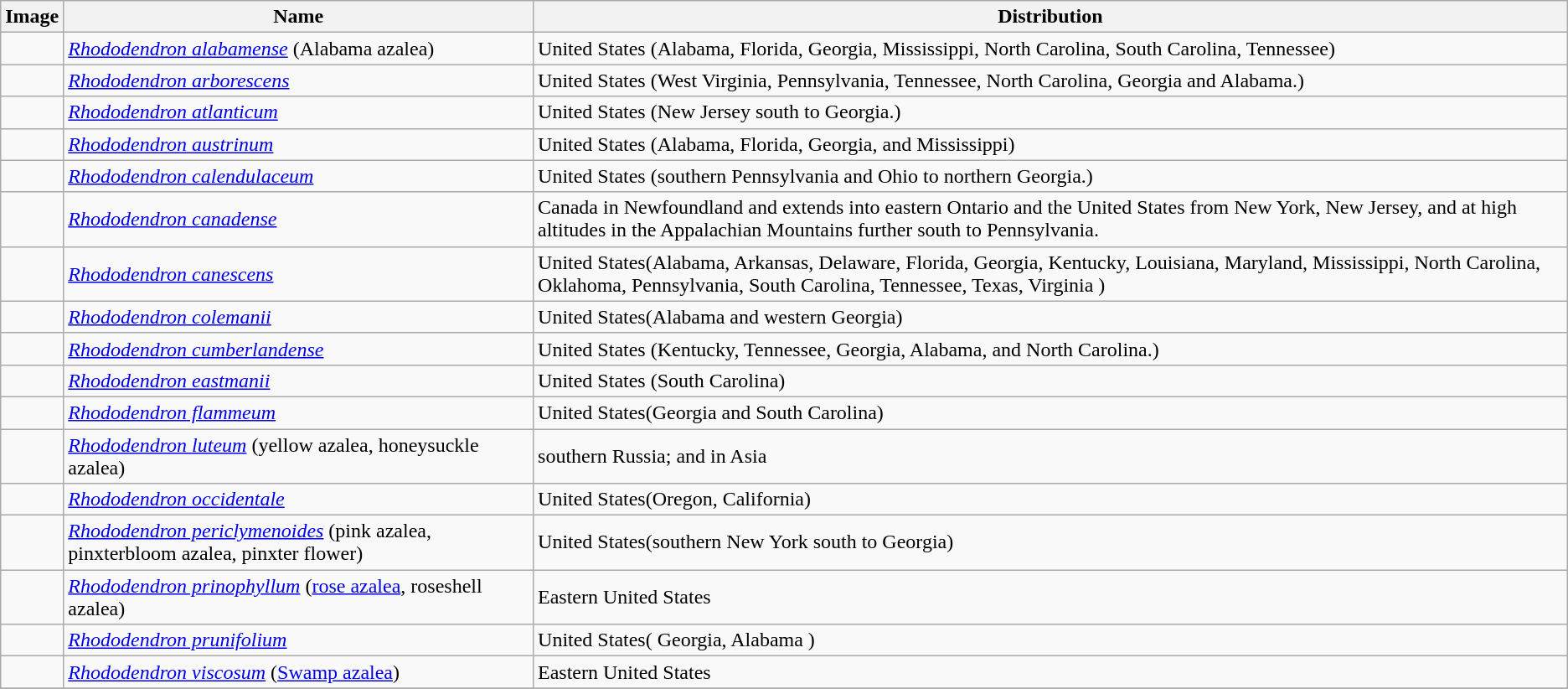<table class="wikitable collapsible">
<tr>
<th>Image</th>
<th>Name</th>
<th>Distribution</th>
</tr>
<tr>
<td></td>
<td><em><a href='#'>Rhododendron alabamense</a></em>  (Alabama azalea)</td>
<td>United States (Alabama, Florida, Georgia, Mississippi, North Carolina, South Carolina, Tennessee)</td>
</tr>
<tr>
<td></td>
<td><em><a href='#'>Rhododendron arborescens</a></em> </td>
<td>United States (West Virginia, Pennsylvania, Tennessee, North Carolina, Georgia and Alabama.)</td>
</tr>
<tr>
<td></td>
<td><em><a href='#'>Rhododendron atlanticum</a></em> </td>
<td>United States (New Jersey south to Georgia.)</td>
</tr>
<tr>
<td></td>
<td><em><a href='#'>Rhododendron austrinum</a></em> </td>
<td>United States (Alabama, Florida, Georgia, and Mississippi)</td>
</tr>
<tr>
<td></td>
<td><em><a href='#'>Rhododendron calendulaceum</a></em> </td>
<td>United States (southern Pennsylvania and Ohio to northern Georgia.)</td>
</tr>
<tr>
<td></td>
<td><em><a href='#'>Rhododendron canadense</a></em> </td>
<td>Canada in Newfoundland and extends into eastern Ontario and the United States from New York, New Jersey, and at high altitudes in the Appalachian Mountains further south to Pennsylvania.</td>
</tr>
<tr>
<td></td>
<td><em><a href='#'>Rhododendron canescens</a></em> </td>
<td>United States(Alabama, Arkansas, Delaware, Florida, Georgia, Kentucky, Louisiana, Maryland, Mississippi, North Carolina, Oklahoma, Pennsylvania, South Carolina, Tennessee, Texas, Virginia )</td>
</tr>
<tr>
<td></td>
<td><em><a href='#'>Rhododendron colemanii</a></em> </td>
<td>United States(Alabama and western Georgia)</td>
</tr>
<tr>
<td></td>
<td><em><a href='#'>Rhododendron cumberlandense</a></em> </td>
<td>United States (Kentucky, Tennessee, Georgia, Alabama, and North Carolina.)</td>
</tr>
<tr>
<td></td>
<td><em><a href='#'>Rhododendron eastmanii</a></em> </td>
<td>United States (South Carolina)</td>
</tr>
<tr>
<td></td>
<td><em><a href='#'>Rhododendron flammeum</a></em> </td>
<td>United States(Georgia and South Carolina)</td>
</tr>
<tr>
<td></td>
<td><em><a href='#'>Rhododendron luteum</a></em>   (yellow azalea, honeysuckle azalea)</td>
<td>southern Russia; and in Asia</td>
</tr>
<tr>
<td></td>
<td><em><a href='#'>Rhododendron occidentale</a></em> </td>
<td>United States(Oregon, California)</td>
</tr>
<tr>
<td></td>
<td><em><a href='#'>Rhododendron periclymenoides</a></em>  (pink azalea, pinxterbloom azalea, pinxter flower)</td>
<td>United States(southern New York south to Georgia)</td>
</tr>
<tr>
<td></td>
<td><em><a href='#'>Rhododendron prinophyllum</a></em>  (<a href='#'>rose azalea</a>, roseshell azalea)</td>
<td>Eastern United States</td>
</tr>
<tr>
<td></td>
<td><em><a href='#'>Rhododendron prunifolium</a></em> </td>
<td>United States( Georgia, Alabama )</td>
</tr>
<tr>
<td></td>
<td><em><a href='#'>Rhododendron viscosum</a></em>   (<a href='#'>Swamp azalea</a>)</td>
<td>Eastern United States</td>
</tr>
<tr>
</tr>
</table>
